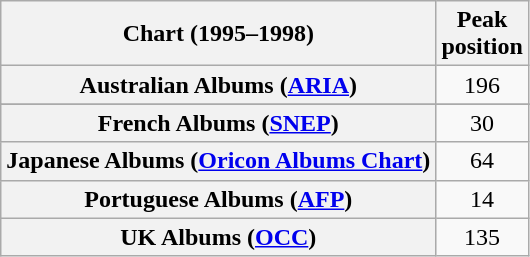<table class="wikitable sortable plainrowheaders" style="text-align:center">
<tr>
<th scope="col">Chart (1995–1998)</th>
<th scope="col">Peak<br>position</th>
</tr>
<tr>
<th scope="row">Australian Albums (<a href='#'>ARIA</a>)</th>
<td>196</td>
</tr>
<tr>
</tr>
<tr>
<th scope="row">French Albums (<a href='#'>SNEP</a>)</th>
<td>30</td>
</tr>
<tr>
<th scope="row">Japanese Albums (<a href='#'>Oricon Albums Chart</a>)</th>
<td>64</td>
</tr>
<tr>
<th scope="row">Portuguese Albums (<a href='#'>AFP</a>)</th>
<td>14</td>
</tr>
<tr>
<th scope="row">UK Albums (<a href='#'>OCC</a>)</th>
<td>135</td>
</tr>
</table>
